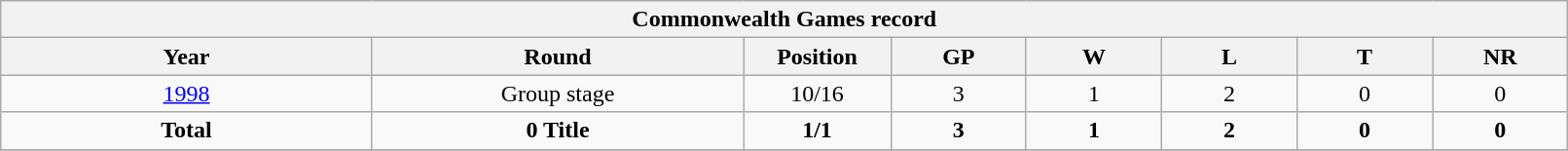<table class="wikitable" style="text-align: center; width:85%">
<tr>
<th colspan="10">Commonwealth Games record</th>
</tr>
<tr>
<th width="150">Year</th>
<th width="150">Round</th>
<th width="50">Position</th>
<th width="50">GP</th>
<th width="50">W</th>
<th width="50">L</th>
<th width="50">T</th>
<th width="50">NR</th>
</tr>
<tr>
<td> <a href='#'>1998</a></td>
<td>Group stage</td>
<td>10/16</td>
<td>3</td>
<td>1</td>
<td>2</td>
<td>0</td>
<td>0</td>
</tr>
<tr>
<td><strong>Total</strong></td>
<td><strong>0 Title</strong></td>
<td><strong>1/1</strong></td>
<td><strong>3</strong></td>
<td><strong>1</strong></td>
<td><strong>2</strong></td>
<td><strong>0</strong></td>
<td><strong>0</strong></td>
</tr>
<tr>
</tr>
</table>
